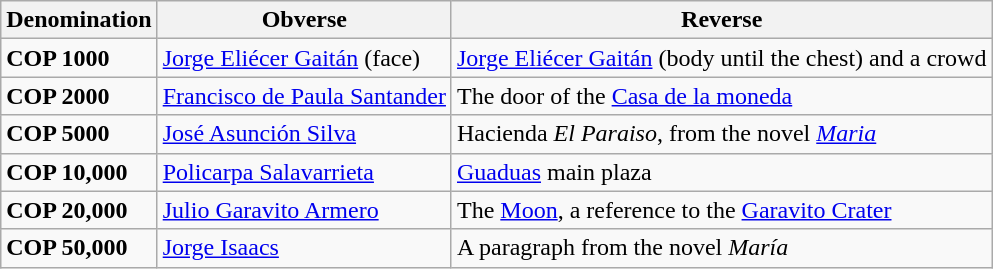<table class="wikitable">
<tr ">
<th>Denomination</th>
<th>Obverse</th>
<th>Reverse</th>
</tr>
<tr>
<td><strong>COP 1000</strong></td>
<td><a href='#'>Jorge Eliécer Gaitán</a> (face)</td>
<td><a href='#'>Jorge Eliécer Gaitán</a> (body until the chest) and a crowd</td>
</tr>
<tr>
<td><strong>COP 2000</strong></td>
<td><a href='#'>Francisco de Paula Santander</a></td>
<td>The door of the <a href='#'>Casa de la moneda</a></td>
</tr>
<tr>
<td><strong>COP 5000</strong></td>
<td><a href='#'>José Asunción Silva</a></td>
<td>Hacienda <em>El Paraiso</em>, from the novel <em><a href='#'>Maria</a></em></td>
</tr>
<tr>
<td><strong>COP 10,000</strong></td>
<td><a href='#'>Policarpa Salavarrieta</a></td>
<td><a href='#'>Guaduas</a> main plaza</td>
</tr>
<tr>
<td><strong>COP 20,000</strong></td>
<td><a href='#'>Julio Garavito Armero</a></td>
<td>The <a href='#'>Moon</a>, a reference to the <a href='#'>Garavito Crater</a></td>
</tr>
<tr>
<td><strong>COP 50,000</strong></td>
<td><a href='#'>Jorge Isaacs</a></td>
<td>A paragraph from the novel <em>María</em></td>
</tr>
</table>
